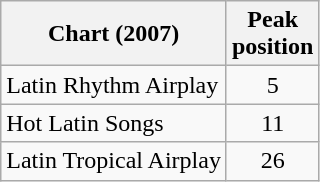<table class="wikitable">
<tr>
<th align="left">Chart (2007)</th>
<th align="left">Peak<br>position</th>
</tr>
<tr>
<td align="left">Latin Rhythm Airplay</td>
<td align="center">5</td>
</tr>
<tr>
<td>Hot Latin Songs</td>
<td align="center">11</td>
</tr>
<tr>
<td align="left">Latin Tropical Airplay</td>
<td align="center">26</td>
</tr>
</table>
